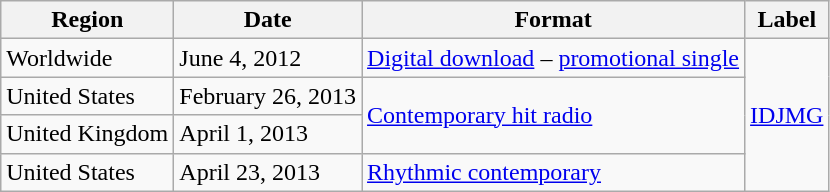<table class="wikitable sortable plainrowheaders">
<tr>
<th scope="col">Region</th>
<th scope="col">Date</th>
<th scope="col">Format</th>
<th scope="col">Label</th>
</tr>
<tr>
<td>Worldwide</td>
<td>June 4, 2012</td>
<td><a href='#'>Digital download</a> – <a href='#'>promotional single</a></td>
<td rowspan="4"><a href='#'>IDJMG</a></td>
</tr>
<tr>
<td>United States</td>
<td>February 26, 2013</td>
<td rowspan="2"><a href='#'>Contemporary hit radio</a></td>
</tr>
<tr>
<td>United Kingdom</td>
<td>April 1, 2013</td>
</tr>
<tr>
<td>United States</td>
<td>April 23, 2013</td>
<td><a href='#'>Rhythmic contemporary</a></td>
</tr>
</table>
